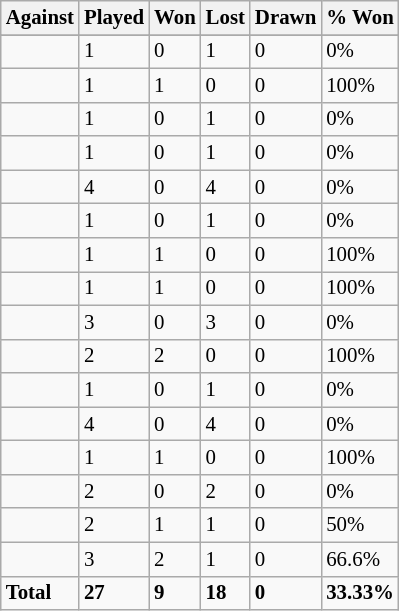<table class="sortable wikitable" style="font-size: 87%;">
<tr>
<th>Against</th>
<th>Played</th>
<th>Won</th>
<th>Lost</th>
<th>Drawn</th>
<th>% Won</th>
</tr>
<tr bgcolor="#d0ffd0" align="center">
</tr>
<tr>
<td align="left"></td>
<td>1</td>
<td>0</td>
<td>1</td>
<td>0</td>
<td>0%</td>
</tr>
<tr>
<td align="left"></td>
<td>1</td>
<td>1</td>
<td>0</td>
<td>0</td>
<td>100%</td>
</tr>
<tr>
<td align="left"></td>
<td>1</td>
<td>0</td>
<td>1</td>
<td>0</td>
<td>0%</td>
</tr>
<tr>
<td align="left"></td>
<td>1</td>
<td>0</td>
<td>1</td>
<td>0</td>
<td>0%</td>
</tr>
<tr>
<td align="left"></td>
<td>4</td>
<td>0</td>
<td>4</td>
<td>0</td>
<td>0%</td>
</tr>
<tr>
<td align="left"></td>
<td>1</td>
<td>0</td>
<td>1</td>
<td>0</td>
<td>0%</td>
</tr>
<tr>
<td align="left"></td>
<td>1</td>
<td>1</td>
<td>0</td>
<td>0</td>
<td>100%</td>
</tr>
<tr>
<td align="left"></td>
<td>1</td>
<td>1</td>
<td>0</td>
<td>0</td>
<td>100%</td>
</tr>
<tr>
<td align="left"></td>
<td>3</td>
<td>0</td>
<td>3</td>
<td>0</td>
<td>0%</td>
</tr>
<tr>
<td align="left"></td>
<td>2</td>
<td>2</td>
<td>0</td>
<td>0</td>
<td>100%</td>
</tr>
<tr>
<td align="left"></td>
<td>1</td>
<td>0</td>
<td>1</td>
<td>0</td>
<td>0%</td>
</tr>
<tr>
<td align="left"></td>
<td>4</td>
<td>0</td>
<td>4</td>
<td>0</td>
<td>0%</td>
</tr>
<tr>
<td align="left"></td>
<td>1</td>
<td>1</td>
<td>0</td>
<td>0</td>
<td>100%</td>
</tr>
<tr>
<td align="left"></td>
<td>2</td>
<td>0</td>
<td>2</td>
<td>0</td>
<td>0%</td>
</tr>
<tr>
<td align="left"></td>
<td>2</td>
<td>1</td>
<td>1</td>
<td>0</td>
<td>50%</td>
</tr>
<tr>
<td align="left"></td>
<td>3</td>
<td>2</td>
<td>1</td>
<td>0</td>
<td>66.6%</td>
</tr>
<tr class="sortbottom">
<td align="left"><strong>Total</strong></td>
<td><strong>27</strong></td>
<td><strong>9</strong></td>
<td><strong>18</strong></td>
<td><strong>0</strong></td>
<td><strong>33.33%</strong></td>
</tr>
</table>
